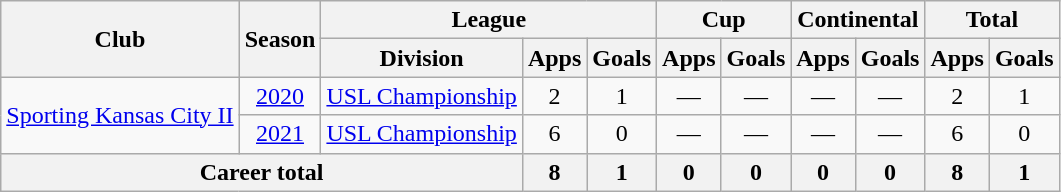<table class=wikitable style=text-align:center>
<tr>
<th rowspan=2>Club</th>
<th rowspan=2>Season</th>
<th colspan=3>League</th>
<th colspan=2>Cup</th>
<th colspan=2>Continental</th>
<th colspan=2>Total</th>
</tr>
<tr>
<th>Division</th>
<th>Apps</th>
<th>Goals</th>
<th>Apps</th>
<th>Goals</th>
<th>Apps</th>
<th>Goals</th>
<th>Apps</th>
<th>Goals</th>
</tr>
<tr>
<td rowspan=2><a href='#'>Sporting Kansas City II</a></td>
<td><a href='#'>2020</a></td>
<td><a href='#'>USL Championship</a></td>
<td>2</td>
<td>1</td>
<td>—</td>
<td>—</td>
<td>—</td>
<td>—</td>
<td>2</td>
<td>1</td>
</tr>
<tr>
<td><a href='#'>2021</a></td>
<td><a href='#'>USL Championship</a></td>
<td>6</td>
<td>0</td>
<td>—</td>
<td>—</td>
<td>—</td>
<td>—</td>
<td>6</td>
<td>0</td>
</tr>
<tr>
<th colspan=3>Career total</th>
<th>8</th>
<th>1</th>
<th>0</th>
<th>0</th>
<th>0</th>
<th>0</th>
<th>8</th>
<th>1</th>
</tr>
</table>
